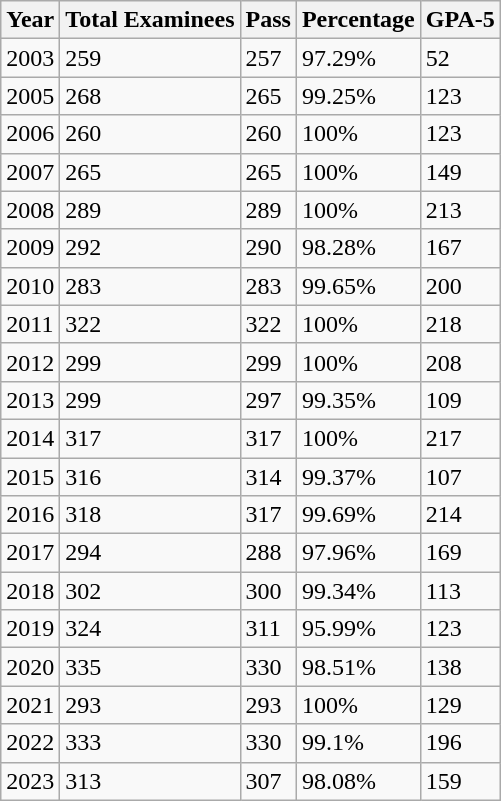<table class="wikitable sortable">
<tr>
<th>Year</th>
<th>Total Examinees</th>
<th>Pass</th>
<th>Percentage</th>
<th>GPA-5</th>
</tr>
<tr>
<td>2003</td>
<td>259</td>
<td>257</td>
<td>97.29%</td>
<td>52</td>
</tr>
<tr>
<td>2005</td>
<td>268</td>
<td>265</td>
<td>99.25%</td>
<td>123</td>
</tr>
<tr>
<td>2006</td>
<td>260</td>
<td>260</td>
<td>100%</td>
<td>123</td>
</tr>
<tr>
<td>2007</td>
<td>265</td>
<td>265</td>
<td>100%</td>
<td>149</td>
</tr>
<tr>
<td>2008</td>
<td>289</td>
<td>289</td>
<td>100%</td>
<td>213</td>
</tr>
<tr>
<td>2009</td>
<td>292</td>
<td>290</td>
<td>98.28%</td>
<td>167</td>
</tr>
<tr>
<td>2010</td>
<td>283</td>
<td>283</td>
<td>99.65%</td>
<td>200</td>
</tr>
<tr>
<td>2011</td>
<td>322</td>
<td>322</td>
<td>100%</td>
<td>218</td>
</tr>
<tr>
<td>2012</td>
<td>299</td>
<td>299</td>
<td>100%</td>
<td>208</td>
</tr>
<tr>
<td>2013</td>
<td>299</td>
<td>297</td>
<td>99.35%</td>
<td>109</td>
</tr>
<tr>
<td>2014</td>
<td>317</td>
<td>317</td>
<td>100%</td>
<td>217</td>
</tr>
<tr>
<td>2015</td>
<td>316</td>
<td>314</td>
<td>99.37%</td>
<td>107</td>
</tr>
<tr>
<td>2016</td>
<td>318</td>
<td>317</td>
<td>99.69%</td>
<td>214</td>
</tr>
<tr>
<td>2017</td>
<td>294</td>
<td>288</td>
<td>97.96%</td>
<td>169</td>
</tr>
<tr>
<td>2018</td>
<td>302</td>
<td>300</td>
<td>99.34%</td>
<td>113</td>
</tr>
<tr>
<td>2019</td>
<td>324</td>
<td>311</td>
<td>95.99%</td>
<td>123</td>
</tr>
<tr>
<td>2020</td>
<td>335</td>
<td>330</td>
<td>98.51%</td>
<td>138</td>
</tr>
<tr>
<td>2021</td>
<td>293</td>
<td>293</td>
<td>100%</td>
<td>129</td>
</tr>
<tr>
<td>2022</td>
<td>333</td>
<td>330</td>
<td>99.1%</td>
<td>196</td>
</tr>
<tr>
<td>2023</td>
<td>313</td>
<td>307</td>
<td>98.08%</td>
<td>159</td>
</tr>
</table>
